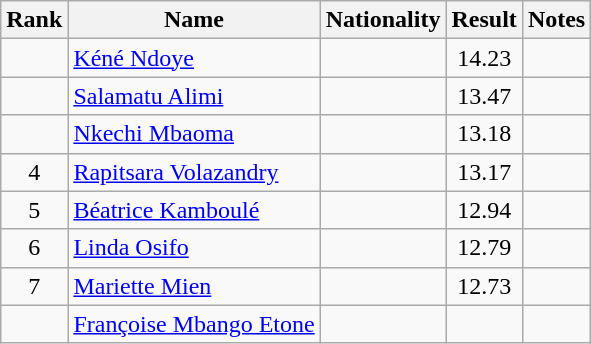<table class="wikitable sortable" style="text-align:center">
<tr>
<th>Rank</th>
<th>Name</th>
<th>Nationality</th>
<th>Result</th>
<th>Notes</th>
</tr>
<tr>
<td></td>
<td align=left><a href='#'>Kéné Ndoye</a></td>
<td align=left></td>
<td>14.23</td>
<td></td>
</tr>
<tr>
<td></td>
<td align=left><a href='#'>Salamatu Alimi</a></td>
<td align=left></td>
<td>13.47</td>
<td></td>
</tr>
<tr>
<td></td>
<td align=left><a href='#'>Nkechi Mbaoma</a></td>
<td align=left></td>
<td>13.18</td>
<td></td>
</tr>
<tr>
<td>4</td>
<td align=left><a href='#'>Rapitsara Volazandry</a></td>
<td align=left></td>
<td>13.17</td>
<td></td>
</tr>
<tr>
<td>5</td>
<td align=left><a href='#'>Béatrice Kamboulé</a></td>
<td align=left></td>
<td>12.94</td>
<td></td>
</tr>
<tr>
<td>6</td>
<td align=left><a href='#'>Linda Osifo</a></td>
<td align=left></td>
<td>12.79</td>
<td></td>
</tr>
<tr>
<td>7</td>
<td align=left><a href='#'>Mariette Mien</a></td>
<td align=left></td>
<td>12.73</td>
<td></td>
</tr>
<tr>
<td></td>
<td align=left><a href='#'>Françoise Mbango Etone</a></td>
<td align=left></td>
<td></td>
<td></td>
</tr>
</table>
